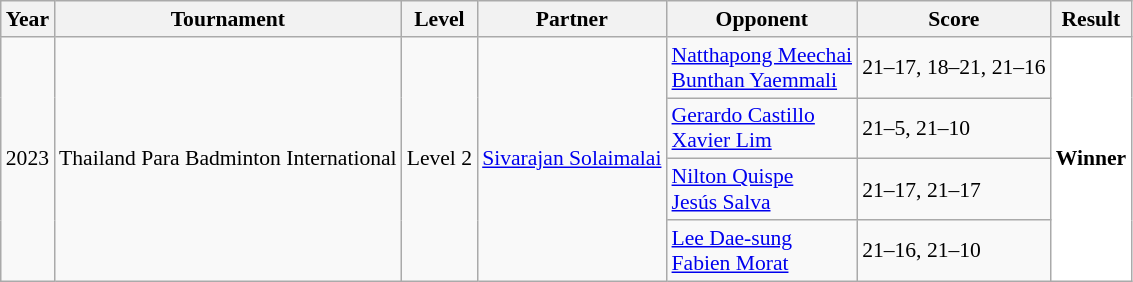<table class="sortable wikitable" style="font-size: 90%;">
<tr>
<th>Year</th>
<th>Tournament</th>
<th>Level</th>
<th>Partner</th>
<th>Opponent</th>
<th>Score</th>
<th>Result</th>
</tr>
<tr>
<td rowspan="4" align="center">2023</td>
<td rowspan="4" align="left">Thailand Para Badminton International</td>
<td rowspan="4" align="left">Level 2</td>
<td rowspan="4"> <a href='#'>Sivarajan Solaimalai</a></td>
<td align="left"> <a href='#'>Natthapong Meechai</a><br> <a href='#'>Bunthan Yaemmali</a></td>
<td align="left">21–17, 18–21, 21–16</td>
<td rowspan="4" style="text-align:left; background:white"> <strong>Winner</strong></td>
</tr>
<tr>
<td align="left"> <a href='#'>Gerardo Castillo</a><br> <a href='#'>Xavier Lim</a></td>
<td align="left">21–5, 21–10</td>
</tr>
<tr>
<td align="left"> <a href='#'>Nilton Quispe</a><br> <a href='#'>Jesús Salva</a></td>
<td align="left">21–17, 21–17</td>
</tr>
<tr>
<td align="left"> <a href='#'>Lee Dae-sung</a><br> <a href='#'>Fabien Morat</a></td>
<td align="left">21–16, 21–10</td>
</tr>
</table>
